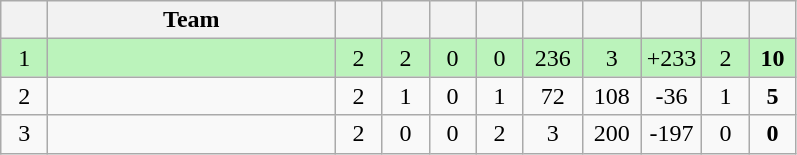<table class="wikitable" style="text-align:center;">
<tr>
<th style="width:1.5em;"></th>
<th style="width:11.5em">Team</th>
<th style="width:1.5em;"></th>
<th style="width:1.5em;"></th>
<th style="width:1.5em;"></th>
<th style="width:1.5em;"></th>
<th style="width:2.0em;"></th>
<th style="width:2.0em;"></th>
<th style="width:2.0em;"></th>
<th style="width:1.5em;"></th>
<th style="width:1.5em;"></th>
</tr>
<tr style="background:#bbf3bb;">
<td>1</td>
<td align="left"></td>
<td>2</td>
<td>2</td>
<td>0</td>
<td>0</td>
<td>236</td>
<td>3</td>
<td>+233</td>
<td>2</td>
<td><strong>10</strong></td>
</tr>
<tr>
<td>2</td>
<td align="left"></td>
<td>2</td>
<td>1</td>
<td>0</td>
<td>1</td>
<td>72</td>
<td>108</td>
<td>-36</td>
<td>1</td>
<td><strong>5</strong></td>
</tr>
<tr>
<td>3</td>
<td align="left"></td>
<td>2</td>
<td>0</td>
<td>0</td>
<td>2</td>
<td>3</td>
<td>200</td>
<td>-197</td>
<td>0</td>
<td><strong>0</strong></td>
</tr>
</table>
